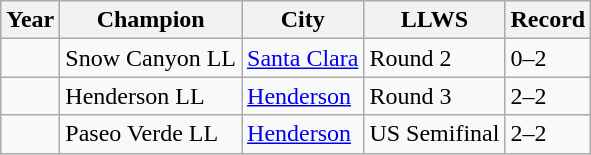<table class="wikitable">
<tr>
<th>Year</th>
<th>Champion</th>
<th>City</th>
<th>LLWS</th>
<th>Record</th>
</tr>
<tr>
<td></td>
<td>Snow Canyon LL</td>
<td> <a href='#'>Santa Clara</a></td>
<td>Round 2</td>
<td>0–2</td>
</tr>
<tr>
<td></td>
<td>Henderson LL</td>
<td> <a href='#'>Henderson</a></td>
<td>Round 3</td>
<td>2–2</td>
</tr>
<tr>
<td></td>
<td>Paseo Verde LL</td>
<td> <a href='#'>Henderson</a></td>
<td>US Semifinal</td>
<td>2–2</td>
</tr>
</table>
